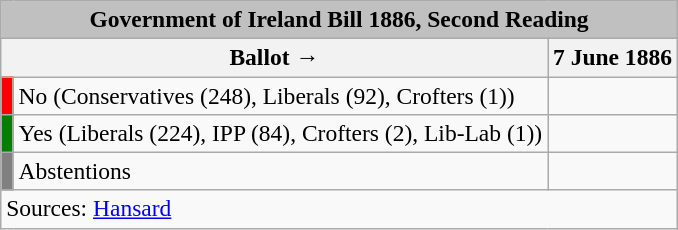<table class="wikitable" style="text-align:center; font-size:98%;">
<tr>
<td colspan="3"  style="text-align:center; background:silver;"><strong>Government of Ireland Bill 1886, Second Reading</strong></td>
</tr>
<tr>
<th colspan="2" style="width:200px;">Ballot →</th>
<th>7 June 1886</th>
</tr>
<tr>
<th style="background:red;"></th>
<td style="text-align:left;">No (Conservatives (248), Liberals (92), Crofters (1))</td>
<td></td>
</tr>
<tr>
<th style="width:1px; background:green;"></th>
<td style="text-align:left;">Yes (Liberals (224), IPP (84), Crofters (2), Lib-Lab (1))</td>
<td></td>
</tr>
<tr>
<th style="background:gray;"></th>
<td style="text-align:left;">Abstentions</td>
<td></td>
</tr>
<tr>
<td colspan="3" style="text-align:left;">Sources: <a href='#'>Hansard</a></td>
</tr>
</table>
